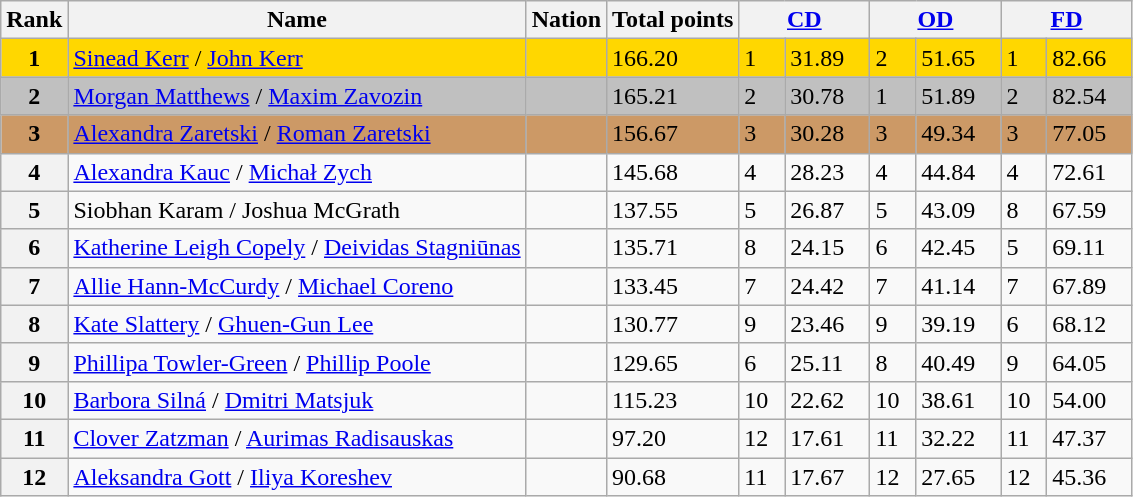<table class="wikitable">
<tr>
<th>Rank</th>
<th>Name</th>
<th>Nation</th>
<th>Total points</th>
<th colspan="2" width="80px"><a href='#'>CD</a></th>
<th colspan="2" width="80px"><a href='#'>OD</a></th>
<th colspan="2" width="80px"><a href='#'>FD</a></th>
</tr>
<tr bgcolor="gold">
<td align="center" "><strong>1</strong></td>
<td><a href='#'>Sinead Kerr</a> / <a href='#'>John Kerr</a></td>
<td></td>
<td>166.20</td>
<td>1</td>
<td>31.89</td>
<td>2</td>
<td>51.65</td>
<td>1</td>
<td>82.66</td>
</tr>
<tr bgcolor="silver">
<td align="center"><strong>2</strong></td>
<td><a href='#'>Morgan Matthews</a> / <a href='#'>Maxim Zavozin</a></td>
<td></td>
<td>165.21</td>
<td>2</td>
<td>30.78</td>
<td>1</td>
<td>51.89</td>
<td>2</td>
<td>82.54</td>
</tr>
<tr bgcolor="cc9966">
<td align="center"><strong>3</strong></td>
<td><a href='#'>Alexandra Zaretski</a> / <a href='#'>Roman Zaretski</a></td>
<td></td>
<td>156.67</td>
<td>3</td>
<td>30.28</td>
<td>3</td>
<td>49.34</td>
<td>3</td>
<td>77.05</td>
</tr>
<tr>
<th>4</th>
<td><a href='#'>Alexandra Kauc</a> / <a href='#'>Michał Zych</a></td>
<td></td>
<td>145.68</td>
<td>4</td>
<td>28.23</td>
<td>4</td>
<td>44.84</td>
<td>4</td>
<td>72.61</td>
</tr>
<tr>
<th>5</th>
<td>Siobhan Karam / Joshua McGrath</td>
<td></td>
<td>137.55</td>
<td>5</td>
<td>26.87</td>
<td>5</td>
<td>43.09</td>
<td>8</td>
<td>67.59</td>
</tr>
<tr>
<th>6</th>
<td><a href='#'>Katherine Leigh Copely</a> / <a href='#'>Deividas Stagniūnas</a></td>
<td></td>
<td>135.71</td>
<td>8</td>
<td>24.15</td>
<td>6</td>
<td>42.45</td>
<td>5</td>
<td>69.11</td>
</tr>
<tr>
<th>7</th>
<td><a href='#'>Allie Hann-McCurdy</a> / <a href='#'>Michael Coreno</a></td>
<td></td>
<td>133.45</td>
<td>7</td>
<td>24.42</td>
<td>7</td>
<td>41.14</td>
<td>7</td>
<td>67.89</td>
</tr>
<tr>
<th>8</th>
<td><a href='#'>Kate Slattery</a> / <a href='#'>Ghuen-Gun Lee</a></td>
<td></td>
<td>130.77</td>
<td>9</td>
<td>23.46</td>
<td>9</td>
<td>39.19</td>
<td>6</td>
<td>68.12</td>
</tr>
<tr>
<th>9</th>
<td><a href='#'>Phillipa Towler-Green</a> / <a href='#'>Phillip Poole</a></td>
<td></td>
<td>129.65</td>
<td>6</td>
<td>25.11</td>
<td>8</td>
<td>40.49</td>
<td>9</td>
<td>64.05</td>
</tr>
<tr>
<th>10</th>
<td><a href='#'>Barbora Silná</a> / <a href='#'>Dmitri Matsjuk</a></td>
<td></td>
<td>115.23</td>
<td>10</td>
<td>22.62</td>
<td>10</td>
<td>38.61</td>
<td>10</td>
<td>54.00</td>
</tr>
<tr>
<th>11</th>
<td><a href='#'>Clover Zatzman</a> / <a href='#'>Aurimas Radisauskas</a></td>
<td></td>
<td>97.20</td>
<td>12</td>
<td>17.61</td>
<td>11</td>
<td>32.22</td>
<td>11</td>
<td>47.37</td>
</tr>
<tr>
<th>12</th>
<td><a href='#'>Aleksandra Gott</a> / <a href='#'>Iliya Koreshev</a></td>
<td></td>
<td>90.68</td>
<td>11</td>
<td>17.67</td>
<td>12</td>
<td>27.65</td>
<td>12</td>
<td>45.36</td>
</tr>
</table>
